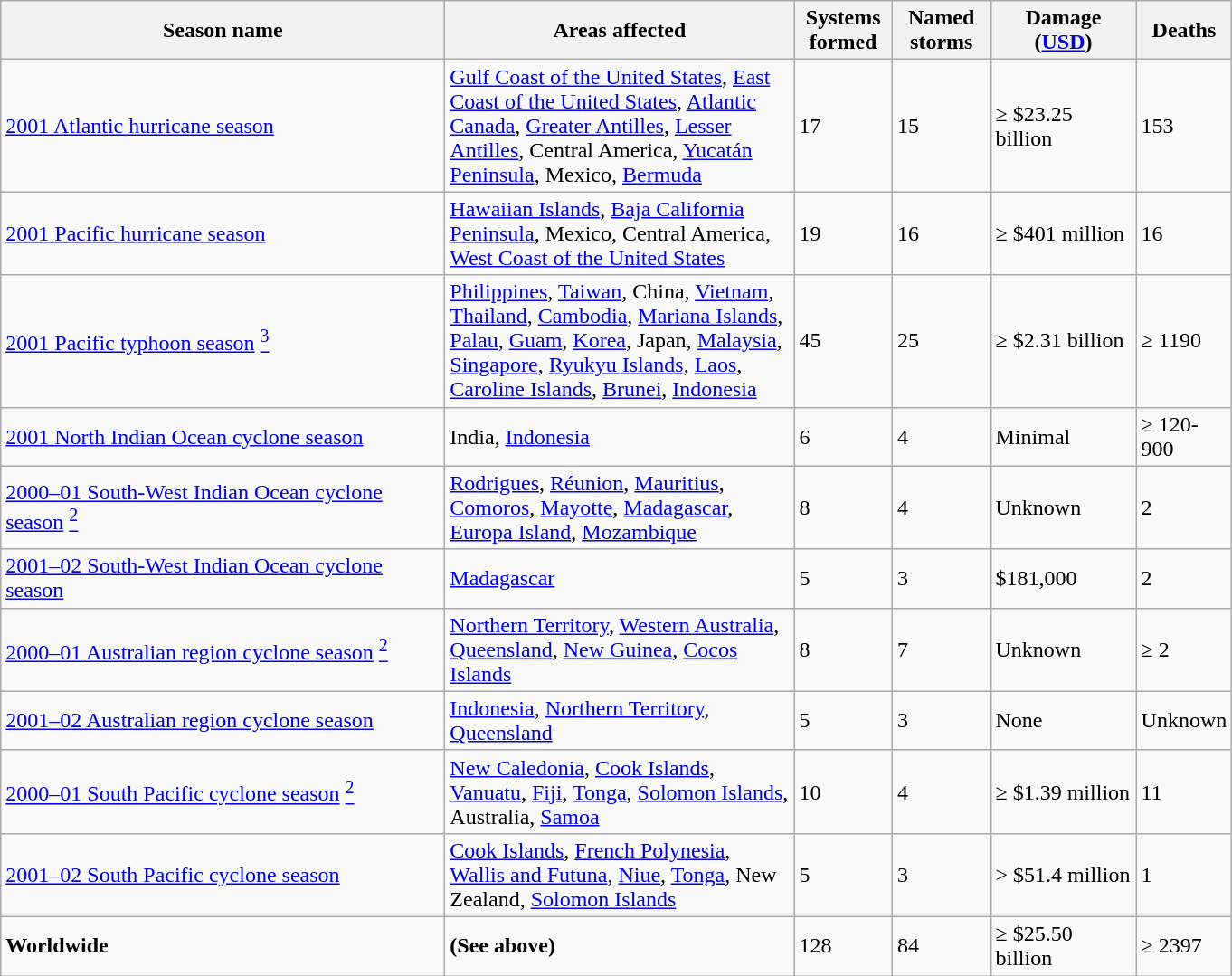<table class="wikitable sortable">
<tr>
<th width="320"><strong>Season name</strong></th>
<th width="250"><strong>Areas affected</strong></th>
<th width="65"><strong>Systems formed</strong></th>
<th width="65"><strong>Named storms</strong></th>
<th width="100"><strong>Damage (<a href='#'>USD</a>)</strong></th>
<th width="50"><strong>Deaths</strong></th>
</tr>
<tr>
<td><a href='#'>2001 Atlantic hurricane season</a></td>
<td><a href='#'>Gulf Coast of the United States</a>, <a href='#'>East Coast of the United States</a>, <a href='#'>Atlantic Canada</a>, <a href='#'>Greater Antilles</a>, <a href='#'>Lesser Antilles</a>, Central America, <a href='#'>Yucatán Peninsula</a>, Mexico, <a href='#'>Bermuda</a></td>
<td>17</td>
<td>15</td>
<td>≥ $23.25 billion</td>
<td>153</td>
</tr>
<tr>
<td><a href='#'>2001 Pacific hurricane season</a></td>
<td><a href='#'>Hawaiian Islands</a>, <a href='#'>Baja California Peninsula</a>, Mexico, Central America, <a href='#'>West Coast of the United States</a></td>
<td>19</td>
<td>16</td>
<td>≥ $401 million</td>
<td>16</td>
</tr>
<tr>
<td><a href='#'>2001 Pacific typhoon season</a> <a href='#'><sup>3</sup></a></td>
<td><a href='#'>Philippines</a>, <a href='#'>Taiwan</a>, China, <a href='#'>Vietnam</a>, <a href='#'>Thailand</a>, <a href='#'>Cambodia</a>, <a href='#'>Mariana Islands</a>, <a href='#'>Palau</a>, <a href='#'>Guam</a>, <a href='#'>Korea</a>, Japan, <a href='#'>Malaysia</a>, <a href='#'>Singapore</a>, <a href='#'>Ryukyu Islands</a>, <a href='#'>Laos</a>, <a href='#'>Caroline Islands</a>, <a href='#'>Brunei</a>, <a href='#'>Indonesia</a></td>
<td>45</td>
<td>25</td>
<td>≥ $2.31 billion</td>
<td>≥ 1190</td>
</tr>
<tr>
<td><a href='#'>2001 North Indian Ocean cyclone season</a></td>
<td>India, <a href='#'>Indonesia</a></td>
<td>6</td>
<td>4</td>
<td>Minimal</td>
<td>≥ 120-900</td>
</tr>
<tr>
<td><a href='#'>2000–01 South-West Indian Ocean cyclone season</a> <a href='#'><sup>2</sup></a></td>
<td><a href='#'>Rodrigues</a>, <a href='#'>Réunion</a>, <a href='#'>Mauritius</a>, <a href='#'>Comoros</a>, <a href='#'>Mayotte</a>, <a href='#'>Madagascar</a>, <a href='#'>Europa Island</a>, <a href='#'>Mozambique</a></td>
<td>8</td>
<td>4</td>
<td>Unknown</td>
<td>2</td>
</tr>
<tr>
<td><a href='#'>2001–02 South-West Indian Ocean cyclone season</a></td>
<td><a href='#'>Madagascar</a></td>
<td>5</td>
<td>3</td>
<td>$181,000</td>
<td>2</td>
</tr>
<tr>
<td><a href='#'>2000–01 Australian region cyclone season</a> <a href='#'><sup>2</sup></a></td>
<td><a href='#'>Northern Territory</a>, <a href='#'>Western Australia</a>, <a href='#'>Queensland</a>, <a href='#'>New Guinea</a>, <a href='#'>Cocos Islands</a></td>
<td>8</td>
<td>7</td>
<td>Unknown</td>
<td>≥ 2</td>
</tr>
<tr>
<td><a href='#'>2001–02 Australian region cyclone season</a></td>
<td><a href='#'>Indonesia</a>, <a href='#'>Northern Territory</a>, <a href='#'>Queensland</a></td>
<td>5</td>
<td>3</td>
<td>None</td>
<td>Unknown</td>
</tr>
<tr>
<td><a href='#'>2000–01 South Pacific cyclone season</a> <a href='#'><sup>2</sup></a></td>
<td><a href='#'>New Caledonia</a>, <a href='#'>Cook Islands</a>, <a href='#'>Vanuatu</a>, <a href='#'>Fiji</a>, <a href='#'>Tonga</a>, <a href='#'>Solomon Islands</a>, Australia, <a href='#'>Samoa</a></td>
<td>10</td>
<td>4</td>
<td>≥ $1.39 million</td>
<td>11</td>
</tr>
<tr>
<td><a href='#'>2001–02 South Pacific cyclone season</a></td>
<td><a href='#'>Cook Islands</a>, <a href='#'>French Polynesia</a>, <a href='#'>Wallis and Futuna</a>, <a href='#'>Niue</a>, <a href='#'>Tonga</a>, New Zealand, <a href='#'>Solomon Islands</a></td>
<td>5</td>
<td>3</td>
<td>> $51.4 million</td>
<td>1</td>
</tr>
<tr>
<td><strong>Worldwide</strong></td>
<td><strong>(See above)</strong></td>
<td>128 </td>
<td>84</td>
<td>≥ $25.50 billion</td>
<td>≥ 2397</td>
</tr>
</table>
